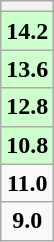<table class="wikitable" style="text-align: center;">
<tr>
<th></th>
</tr>
<tr>
<td style="background:#ccffcc;"><strong>14.2</strong></td>
</tr>
<tr>
<td style="background:#ccffcc;"><strong>13.6</strong></td>
</tr>
<tr>
<td style="background:#ccffcc;"><strong>12.8</strong></td>
</tr>
<tr>
<td style="background:#ccffcc;"><strong>10.8</strong></td>
</tr>
<tr>
<td><strong>11.0</strong></td>
</tr>
<tr>
<td><strong>9.0</strong></td>
</tr>
</table>
